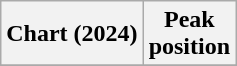<table class="wikitable plainrowheaders">
<tr>
<th scope="col">Chart (2024)</th>
<th scope="col">Peak<br>position</th>
</tr>
<tr>
</tr>
</table>
